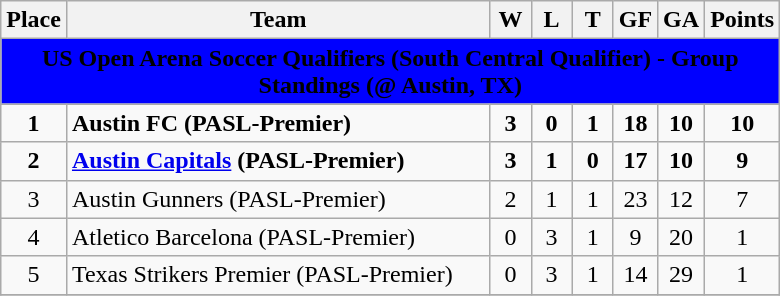<table class="wikitable" style="text-align: center;">
<tr>
<th width="25">Place</th>
<th width="275">Team</th>
<th width="20">W</th>
<th width="20">L</th>
<th width="20">T</th>
<th width="20">GF</th>
<th width="20">GA</th>
<th width="25">Points</th>
</tr>
<tr>
<th style="background:blue;" colspan="9"><span>US Open Arena Soccer Qualifiers (South Central Qualifier) - Group Standings (@ Austin, TX)</span></th>
</tr>
<tr>
<td><strong>1</strong></td>
<td align=left><strong>Austin FC (PASL-Premier)</strong></td>
<td><strong>3</strong></td>
<td><strong>0</strong></td>
<td><strong>1</strong></td>
<td><strong>18</strong></td>
<td><strong>10</strong></td>
<td><strong>10</strong></td>
</tr>
<tr>
<td><strong>2</strong></td>
<td align=left><strong><a href='#'>Austin Capitals</a> (PASL-Premier)</strong></td>
<td><strong>3</strong></td>
<td><strong>1</strong></td>
<td><strong>0</strong></td>
<td><strong>17</strong></td>
<td><strong>10</strong></td>
<td><strong>9</strong></td>
</tr>
<tr>
<td>3</td>
<td align=left>Austin Gunners (PASL-Premier)</td>
<td>2</td>
<td>1</td>
<td>1</td>
<td>23</td>
<td>12</td>
<td>7</td>
</tr>
<tr>
<td>4</td>
<td align=left>Atletico Barcelona (PASL-Premier)</td>
<td>0</td>
<td>3</td>
<td>1</td>
<td>9</td>
<td>20</td>
<td>1</td>
</tr>
<tr>
<td>5</td>
<td align=left>Texas Strikers Premier (PASL-Premier)</td>
<td>0</td>
<td>3</td>
<td>1</td>
<td>14</td>
<td>29</td>
<td>1</td>
</tr>
<tr>
</tr>
</table>
